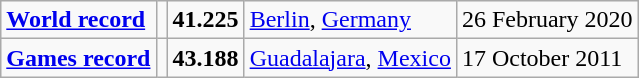<table class="wikitable">
<tr>
<td><strong><a href='#'>World record</a></strong></td>
<td></td>
<td><strong>41.225</strong></td>
<td><a href='#'>Berlin</a>, <a href='#'>Germany</a></td>
<td>26 February 2020</td>
</tr>
<tr>
<td><strong><a href='#'>Games record</a></strong></td>
<td></td>
<td><strong>43.188</strong></td>
<td><a href='#'>Guadalajara</a>, <a href='#'>Mexico</a></td>
<td>17 October 2011</td>
</tr>
</table>
